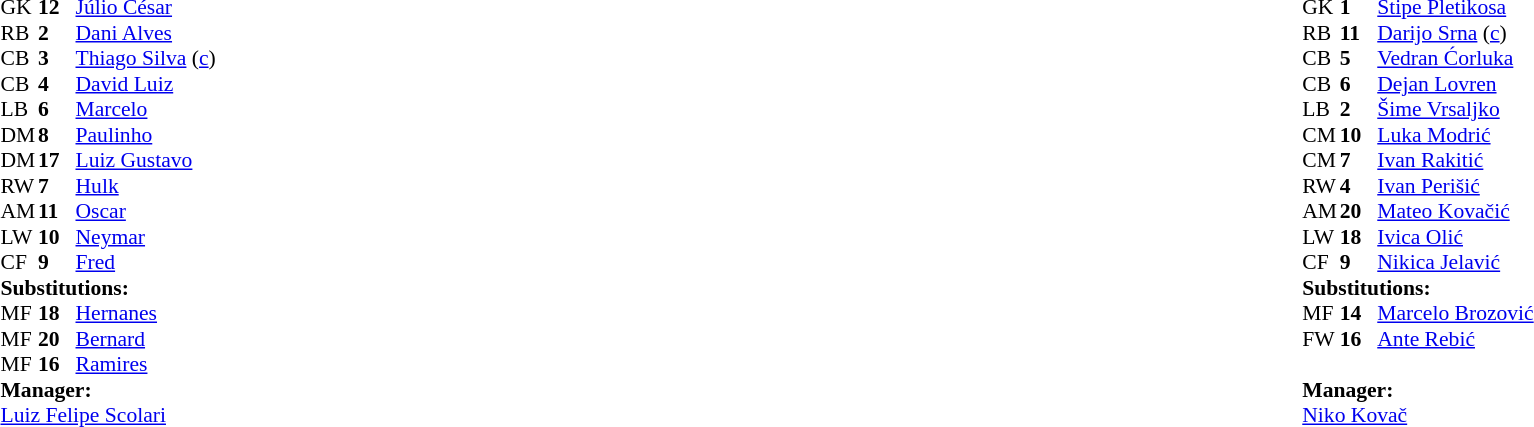<table width="100%">
<tr>
<td valign="top" width="40%"><br><table style="font-size:90%" cellspacing="0" cellpadding="0">
<tr>
<th width=25></th>
<th width=25></th>
</tr>
<tr>
<td>GK</td>
<td><strong>12</strong></td>
<td><a href='#'>Júlio César</a></td>
</tr>
<tr>
<td>RB</td>
<td><strong>2</strong></td>
<td><a href='#'>Dani Alves</a></td>
</tr>
<tr>
<td>CB</td>
<td><strong>3</strong></td>
<td><a href='#'>Thiago Silva</a> (<a href='#'>c</a>)</td>
</tr>
<tr>
<td>CB</td>
<td><strong>4</strong></td>
<td><a href='#'>David Luiz</a></td>
</tr>
<tr>
<td>LB</td>
<td><strong>6</strong></td>
<td><a href='#'>Marcelo</a></td>
</tr>
<tr>
<td>DM</td>
<td><strong>8</strong></td>
<td><a href='#'>Paulinho</a></td>
<td></td>
<td></td>
</tr>
<tr>
<td>DM</td>
<td><strong>17</strong></td>
<td><a href='#'>Luiz Gustavo</a></td>
<td></td>
</tr>
<tr>
<td>RW</td>
<td><strong>7</strong></td>
<td><a href='#'>Hulk</a></td>
<td></td>
<td></td>
</tr>
<tr>
<td>AM</td>
<td><strong>11</strong></td>
<td><a href='#'>Oscar</a></td>
</tr>
<tr>
<td>LW</td>
<td><strong>10</strong></td>
<td><a href='#'>Neymar</a></td>
<td></td>
<td></td>
</tr>
<tr>
<td>CF</td>
<td><strong>9</strong></td>
<td><a href='#'>Fred</a></td>
</tr>
<tr>
<td colspan=3><strong>Substitutions:</strong></td>
</tr>
<tr>
<td>MF</td>
<td><strong>18</strong></td>
<td><a href='#'>Hernanes</a></td>
<td></td>
<td></td>
</tr>
<tr>
<td>MF</td>
<td><strong>20</strong></td>
<td><a href='#'>Bernard</a></td>
<td></td>
<td></td>
</tr>
<tr>
<td>MF</td>
<td><strong>16</strong></td>
<td><a href='#'>Ramires</a></td>
<td></td>
<td></td>
</tr>
<tr>
<td colspan=3><strong>Manager:</strong></td>
</tr>
<tr>
<td colspan=3><a href='#'>Luiz Felipe Scolari</a></td>
</tr>
</table>
</td>
<td valign="top"></td>
<td style="vertical-align:top; width:50%;"><br><table cellspacing="0" cellpadding="0" style="font-size:90%;margin:auto">
<tr>
<th width=25></th>
<th width=25></th>
</tr>
<tr>
<td>GK</td>
<td><strong>1</strong></td>
<td><a href='#'>Stipe Pletikosa</a></td>
</tr>
<tr>
<td>RB</td>
<td><strong>11</strong></td>
<td><a href='#'>Darijo Srna</a> (<a href='#'>c</a>)</td>
</tr>
<tr>
<td>CB</td>
<td><strong>5</strong></td>
<td><a href='#'>Vedran Ćorluka</a></td>
<td></td>
</tr>
<tr>
<td>CB</td>
<td><strong>6</strong></td>
<td><a href='#'>Dejan Lovren</a></td>
<td></td>
</tr>
<tr>
<td>LB</td>
<td><strong>2</strong></td>
<td><a href='#'>Šime Vrsaljko</a></td>
</tr>
<tr>
<td>CM</td>
<td><strong>10</strong></td>
<td><a href='#'>Luka Modrić</a></td>
</tr>
<tr>
<td>CM</td>
<td><strong>7</strong></td>
<td><a href='#'>Ivan Rakitić</a></td>
</tr>
<tr>
<td>RW</td>
<td><strong>4</strong></td>
<td><a href='#'>Ivan Perišić</a></td>
</tr>
<tr>
<td>AM</td>
<td><strong>20</strong></td>
<td><a href='#'>Mateo Kovačić</a></td>
<td></td>
<td></td>
</tr>
<tr>
<td>LW</td>
<td><strong>18</strong></td>
<td><a href='#'>Ivica Olić</a></td>
</tr>
<tr>
<td>CF</td>
<td><strong>9</strong></td>
<td><a href='#'>Nikica Jelavić</a></td>
<td></td>
<td></td>
</tr>
<tr>
<td colspan=3><strong>Substitutions:</strong></td>
</tr>
<tr>
<td>MF</td>
<td><strong>14</strong></td>
<td><a href='#'>Marcelo Brozović</a></td>
<td></td>
<td></td>
</tr>
<tr>
<td>FW</td>
<td><strong>16</strong></td>
<td><a href='#'>Ante Rebić</a></td>
<td></td>
<td></td>
</tr>
<tr>
<td> </td>
</tr>
<tr>
<td colspan=3><strong>Manager:</strong></td>
</tr>
<tr>
<td colspan=3><a href='#'>Niko Kovač</a></td>
</tr>
</table>
</td>
</tr>
</table>
